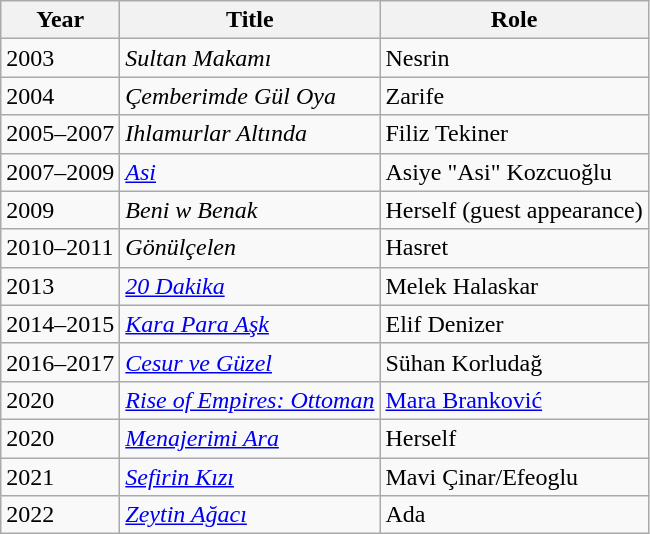<table class="wikitable sortable">
<tr>
<th>Year</th>
<th>Title</th>
<th>Role</th>
</tr>
<tr>
<td>2003</td>
<td><em>Sultan Makamı</em></td>
<td>Nesrin</td>
</tr>
<tr>
<td>2004</td>
<td><em>Çemberimde Gül Oya</em></td>
<td>Zarife</td>
</tr>
<tr>
<td>2005–2007</td>
<td><em>Ihlamurlar Altında</em></td>
<td>Filiz Tekiner</td>
</tr>
<tr>
<td>2007–2009</td>
<td><em><a href='#'>Asi</a></em></td>
<td>Asiye "Asi" Kozcuoğlu</td>
</tr>
<tr>
<td>2009</td>
<td><em>Beni w Benak</em></td>
<td>Herself (guest appearance)</td>
</tr>
<tr>
<td>2010–2011</td>
<td><em>Gönülçelen</em></td>
<td>Hasret</td>
</tr>
<tr>
<td>2013</td>
<td><em><a href='#'>20 Dakika</a></em></td>
<td>Melek Halaskar</td>
</tr>
<tr>
<td>2014–2015</td>
<td><em><a href='#'>Kara Para Aşk</a></em></td>
<td>Elif Denizer</td>
</tr>
<tr>
<td>2016–2017</td>
<td><em><a href='#'>Cesur ve Güzel</a></em></td>
<td>Sühan Korludağ</td>
</tr>
<tr>
<td>2020</td>
<td><em><a href='#'>Rise of Empires: Ottoman</a></em></td>
<td><a href='#'>Mara Branković</a></td>
</tr>
<tr>
<td>2020</td>
<td><em><a href='#'>Menajerimi Ara</a></em></td>
<td>Herself</td>
</tr>
<tr>
<td>2021</td>
<td><em><a href='#'>Sefirin Kızı</a></em></td>
<td>Mavi Çinar/Efeoglu</td>
</tr>
<tr>
<td>2022</td>
<td><em><a href='#'>Zeytin Ağacı</a></em></td>
<td>Ada</td>
</tr>
</table>
